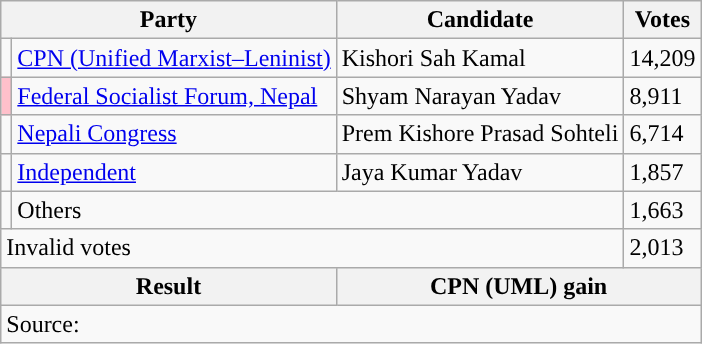<table class="wikitable">
<tr>
<th colspan="2">Party</th>
<th>Candidate</th>
<th>Votes</th>
</tr>
<tr>
<td style="background-color:"></td>
<td><a href='#'>CPN (Unified Marxist–Leninist)</a></td>
<td>Kishori Sah Kamal</td>
<td>14,209</td>
</tr>
<tr>
<td style="background-color:#ffc0cb"></td>
<td><a href='#'>Federal Socialist Forum, Nepal</a></td>
<td>Shyam Narayan Yadav</td>
<td>8,911</td>
</tr>
<tr>
<td style="background-color:"></td>
<td><a href='#'>Nepali Congress</a></td>
<td>Prem Kishore Prasad Sohteli</td>
<td>6,714</td>
</tr>
<tr>
<td style="background-color:"></td>
<td><a href='#'>Independent</a></td>
<td>Jaya Kumar Yadav</td>
<td>1,857</td>
</tr>
<tr>
<td></td>
<td colspan="2">Others</td>
<td>1,663</td>
</tr>
<tr>
<td colspan="3">Invalid votes</td>
<td>2,013</td>
</tr>
<tr>
<th colspan="2">Result</th>
<th colspan="2">CPN (UML) gain</th>
</tr>
<tr>
<td colspan="4">Source: </td>
</tr>
</table>
